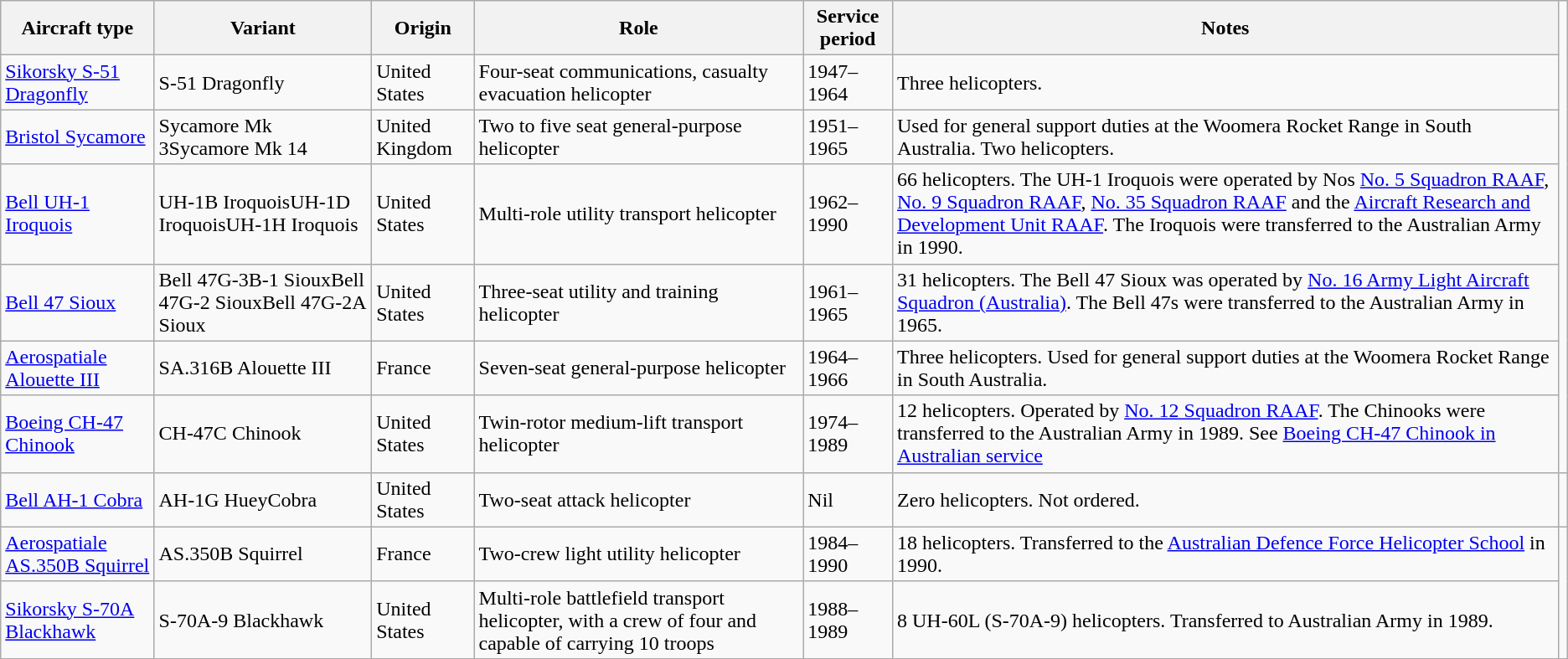<table class="wikitable sortable">
<tr>
<th>Aircraft type</th>
<th>Variant</th>
<th>Origin</th>
<th>Role</th>
<th>Service period</th>
<th>Notes</th>
</tr>
<tr>
<td><a href='#'>Sikorsky S-51 Dragonfly</a></td>
<td>S-51 Dragonfly</td>
<td>United States</td>
<td>Four-seat communications, casualty evacuation helicopter</td>
<td>1947–1964</td>
<td>Three helicopters.</td>
</tr>
<tr>
<td><a href='#'>Bristol Sycamore</a></td>
<td>Sycamore Mk 3Sycamore Mk 14</td>
<td>United Kingdom</td>
<td>Two to five seat general-purpose helicopter</td>
<td>1951–1965</td>
<td>Used for general support duties at the Woomera Rocket Range in South Australia. Two helicopters.</td>
</tr>
<tr>
<td><a href='#'>Bell UH-1 Iroquois</a></td>
<td>UH-1B IroquoisUH-1D IroquoisUH-1H Iroquois</td>
<td>United States</td>
<td>Multi-role utility transport helicopter</td>
<td>1962–1990</td>
<td>66 helicopters. The UH-1 Iroquois were operated by Nos <a href='#'>No. 5 Squadron RAAF</a>, <a href='#'>No. 9 Squadron RAAF</a>, <a href='#'>No. 35 Squadron RAAF</a> and the <a href='#'>Aircraft Research and Development Unit RAAF</a>. The Iroquois were transferred to the Australian Army in 1990.</td>
</tr>
<tr>
<td><a href='#'>Bell 47 Sioux</a></td>
<td>Bell 47G-3B-1 SiouxBell 47G-2 SiouxBell 47G-2A Sioux</td>
<td>United States</td>
<td>Three-seat utility and training helicopter</td>
<td>1961–1965</td>
<td>31 helicopters. The Bell 47 Sioux was operated by <a href='#'>No. 16 Army Light Aircraft Squadron (Australia)</a>. The Bell 47s were transferred to the Australian Army in 1965.</td>
</tr>
<tr>
<td><a href='#'>Aerospatiale Alouette III</a></td>
<td>SA.316B Alouette III</td>
<td>France</td>
<td>Seven-seat general-purpose helicopter</td>
<td>1964–1966</td>
<td>Three helicopters. Used for general support duties at the Woomera Rocket Range in South Australia.</td>
</tr>
<tr>
<td><a href='#'>Boeing CH-47 Chinook</a></td>
<td>CH-47C Chinook</td>
<td>United States</td>
<td>Twin-rotor medium-lift transport helicopter</td>
<td>1974–1989</td>
<td>12 helicopters. Operated by <a href='#'>No. 12 Squadron RAAF</a>. The Chinooks were transferred to the Australian Army in 1989. See <a href='#'>Boeing CH-47 Chinook in Australian service</a></td>
</tr>
<tr>
<td><a href='#'>Bell AH-1 Cobra</a></td>
<td>AH-1G HueyCobra</td>
<td>United States</td>
<td>Two-seat attack helicopter</td>
<td>Nil</td>
<td>Zero helicopters. Not ordered.</td>
<td></td>
</tr>
<tr>
<td><a href='#'>Aerospatiale AS.350B Squirrel</a></td>
<td>AS.350B Squirrel</td>
<td>France</td>
<td>Two-crew light utility helicopter</td>
<td>1984–1990</td>
<td>18 helicopters. Transferred to the <a href='#'>Australian Defence Force Helicopter School</a> in 1990.</td>
</tr>
<tr>
<td><a href='#'>Sikorsky S-70A Blackhawk</a></td>
<td>S-70A-9 Blackhawk</td>
<td>United States</td>
<td>Multi-role battlefield transport helicopter, with a crew of four and capable of carrying 10 troops</td>
<td>1988–1989</td>
<td>8 UH-60L (S-70A-9) helicopters. Transferred to Australian Army in 1989.</td>
</tr>
</table>
